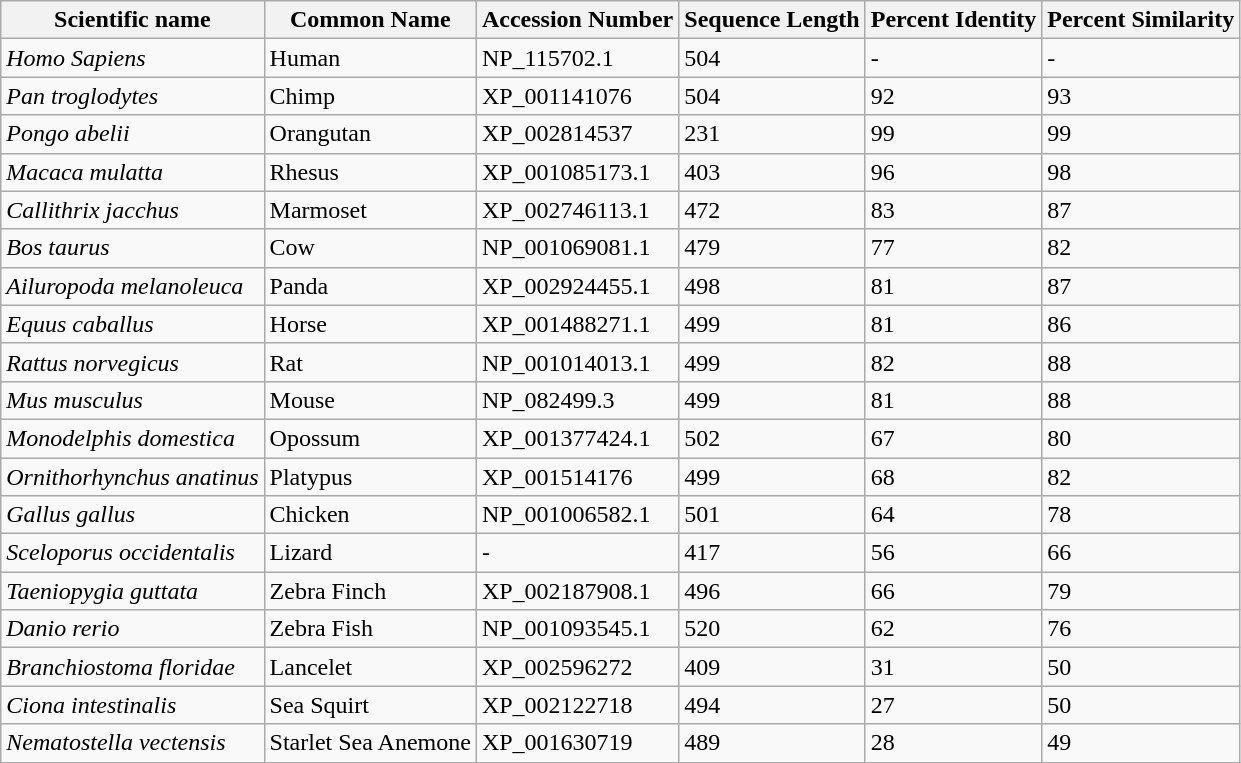<table class="wikitable">
<tr>
<th>Scientific name</th>
<th>Common Name</th>
<th>Accession Number</th>
<th>Sequence Length</th>
<th>Percent Identity</th>
<th>Percent Similarity</th>
</tr>
<tr>
<td><em>Homo Sapiens</em></td>
<td>Human</td>
<td>NP_115702.1</td>
<td>504</td>
<td>-</td>
<td>-</td>
</tr>
<tr>
<td><em>Pan troglodytes</em></td>
<td>Chimp</td>
<td>XP_001141076</td>
<td>504</td>
<td>92</td>
<td>93</td>
</tr>
<tr>
<td><em>Pongo abelii</em></td>
<td>Orangutan</td>
<td>XP_002814537</td>
<td>231</td>
<td>99</td>
<td>99</td>
</tr>
<tr>
<td><em>Macaca mulatta</em></td>
<td>Rhesus</td>
<td>XP_001085173.1</td>
<td>403</td>
<td>96</td>
<td>98</td>
</tr>
<tr>
<td><em>Callithrix jacchus</em></td>
<td>Marmoset</td>
<td>XP_002746113.1</td>
<td>472</td>
<td>83</td>
<td>87</td>
</tr>
<tr>
<td><em>Bos taurus</em></td>
<td>Cow</td>
<td>NP_001069081.1</td>
<td>479</td>
<td>77</td>
<td>82</td>
</tr>
<tr>
<td><em>Ailuropoda melanoleuca</em></td>
<td>Panda</td>
<td>XP_002924455.1</td>
<td>498</td>
<td>81</td>
<td>87</td>
</tr>
<tr>
<td><em>Equus caballus</em></td>
<td>Horse</td>
<td>XP_001488271.1</td>
<td>499</td>
<td>81</td>
<td>86</td>
</tr>
<tr>
<td><em>Rattus norvegicus</em></td>
<td>Rat</td>
<td>NP_001014013.1</td>
<td>499</td>
<td>82</td>
<td>88</td>
</tr>
<tr>
<td><em>Mus musculus</em></td>
<td>Mouse</td>
<td>NP_082499.3</td>
<td>499</td>
<td>81</td>
<td>88</td>
</tr>
<tr>
<td><em>Monodelphis domestica</em></td>
<td>Opossum</td>
<td>XP_001377424.1</td>
<td>502</td>
<td>67</td>
<td>80</td>
</tr>
<tr>
<td><em>Ornithorhynchus anatinus</em></td>
<td>Platypus</td>
<td>XP_001514176</td>
<td>499</td>
<td>68</td>
<td>82</td>
</tr>
<tr>
<td><em>Gallus gallus</em></td>
<td>Chicken</td>
<td>NP_001006582.1</td>
<td>501</td>
<td>64</td>
<td>78</td>
</tr>
<tr>
<td><em>Sceloporus occidentalis</em></td>
<td>Lizard</td>
<td>-</td>
<td>417</td>
<td>56</td>
<td>66</td>
</tr>
<tr>
<td><em>Taeniopygia guttata</em></td>
<td>Zebra Finch</td>
<td>XP_002187908.1</td>
<td>496</td>
<td>66</td>
<td>79</td>
</tr>
<tr>
<td><em>Danio rerio</em></td>
<td>Zebra Fish</td>
<td>NP_001093545.1</td>
<td>520</td>
<td>62</td>
<td>76</td>
</tr>
<tr>
<td><em>Branchiostoma floridae</em></td>
<td>Lancelet</td>
<td>XP_002596272</td>
<td>409</td>
<td>31</td>
<td>50</td>
</tr>
<tr>
<td><em>Ciona intestinalis</em></td>
<td>Sea Squirt</td>
<td>XP_002122718</td>
<td>494</td>
<td>27</td>
<td>50</td>
</tr>
<tr>
<td><em>Nematostella vectensis</em></td>
<td>Starlet Sea Anemone</td>
<td>XP_001630719</td>
<td>489</td>
<td>28</td>
<td>49</td>
</tr>
</table>
